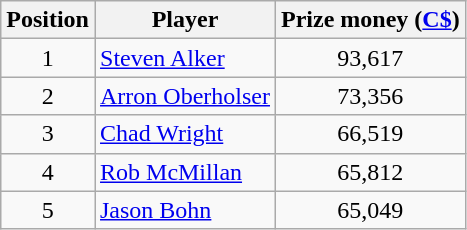<table class=wikitable>
<tr>
<th>Position</th>
<th>Player</th>
<th>Prize money (<a href='#'>C$</a>)</th>
</tr>
<tr>
<td align=center>1</td>
<td> <a href='#'>Steven Alker</a></td>
<td align=center>93,617</td>
</tr>
<tr>
<td align=center>2</td>
<td> <a href='#'>Arron Oberholser</a></td>
<td align=center>73,356</td>
</tr>
<tr>
<td align=center>3</td>
<td> <a href='#'>Chad Wright</a></td>
<td align=center>66,519</td>
</tr>
<tr>
<td align=center>4</td>
<td> <a href='#'>Rob McMillan</a></td>
<td align=center>65,812</td>
</tr>
<tr>
<td align=center>5</td>
<td> <a href='#'>Jason Bohn</a></td>
<td align=center>65,049</td>
</tr>
</table>
